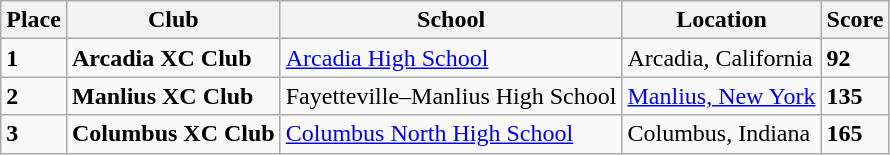<table class="wikitable">
<tr>
<th>Place</th>
<th>Club</th>
<th>School</th>
<th>Location</th>
<th>Score</th>
</tr>
<tr>
<td><strong>1</strong></td>
<td><strong>Arcadia XC Club</strong></td>
<td><a href='#'>Arcadia High School</a></td>
<td>Arcadia, California</td>
<td><strong>92</strong></td>
</tr>
<tr>
<td><strong>2</strong></td>
<td><strong>Manlius XC Club</strong></td>
<td>Fayetteville–Manlius High School</td>
<td><a href='#'>Manlius, New York</a></td>
<td><strong>135</strong></td>
</tr>
<tr>
<td><strong>3</strong></td>
<td><strong>Columbus XC Club</strong></td>
<td><a href='#'>Columbus North High School</a></td>
<td>Columbus, Indiana</td>
<td><strong>165</strong></td>
</tr>
</table>
